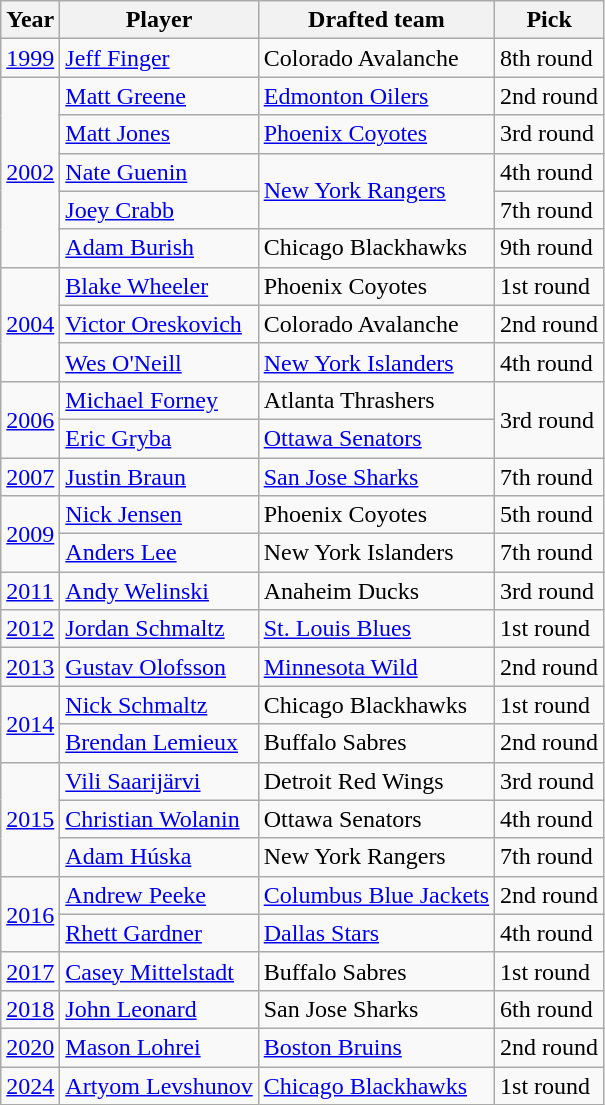<table class="wikitable sortable">
<tr>
<th>Year</th>
<th>Player</th>
<th>Drafted team</th>
<th>Pick</th>
</tr>
<tr>
<td><a href='#'>1999</a></td>
<td><a href='#'>Jeff Finger</a></td>
<td>Colorado Avalanche</td>
<td>8th round</td>
</tr>
<tr>
<td rowspan=5><a href='#'>2002</a></td>
<td><a href='#'>Matt Greene</a></td>
<td><a href='#'>Edmonton Oilers</a></td>
<td>2nd round</td>
</tr>
<tr>
<td><a href='#'>Matt Jones</a></td>
<td><a href='#'>Phoenix Coyotes</a></td>
<td>3rd round</td>
</tr>
<tr>
<td><a href='#'>Nate Guenin</a></td>
<td rowspan="2"><a href='#'>New York Rangers</a></td>
<td>4th round</td>
</tr>
<tr>
<td><a href='#'>Joey Crabb</a></td>
<td>7th round</td>
</tr>
<tr>
<td><a href='#'>Adam Burish</a></td>
<td>Chicago Blackhawks</td>
<td>9th round</td>
</tr>
<tr>
<td rowspan=3><a href='#'>2004</a></td>
<td><a href='#'>Blake Wheeler</a></td>
<td>Phoenix Coyotes</td>
<td>1st round</td>
</tr>
<tr>
<td><a href='#'>Victor Oreskovich</a></td>
<td>Colorado Avalanche</td>
<td>2nd round</td>
</tr>
<tr>
<td><a href='#'>Wes O'Neill</a></td>
<td><a href='#'>New York Islanders</a></td>
<td>4th round</td>
</tr>
<tr>
<td rowspan=2><a href='#'>2006</a></td>
<td><a href='#'>Michael Forney</a></td>
<td>Atlanta Thrashers</td>
<td rowspan="2">3rd round</td>
</tr>
<tr>
<td><a href='#'>Eric Gryba</a></td>
<td><a href='#'>Ottawa Senators</a></td>
</tr>
<tr>
<td><a href='#'>2007</a></td>
<td><a href='#'>Justin Braun</a></td>
<td><a href='#'>San Jose Sharks</a></td>
<td>7th round</td>
</tr>
<tr>
<td rowspan=2><a href='#'>2009</a></td>
<td><a href='#'>Nick Jensen</a></td>
<td>Phoenix Coyotes</td>
<td>5th round</td>
</tr>
<tr>
<td><a href='#'>Anders Lee</a></td>
<td>New York Islanders</td>
<td>7th round</td>
</tr>
<tr>
<td><a href='#'>2011</a></td>
<td><a href='#'>Andy Welinski</a></td>
<td>Anaheim Ducks</td>
<td>3rd round</td>
</tr>
<tr>
<td><a href='#'>2012</a></td>
<td><a href='#'>Jordan Schmaltz</a></td>
<td><a href='#'>St. Louis Blues</a></td>
<td>1st round</td>
</tr>
<tr>
<td><a href='#'>2013</a></td>
<td><a href='#'>Gustav Olofsson</a></td>
<td><a href='#'>Minnesota Wild</a></td>
<td>2nd round</td>
</tr>
<tr>
<td rowspan=2><a href='#'>2014</a></td>
<td><a href='#'>Nick Schmaltz</a></td>
<td>Chicago Blackhawks</td>
<td>1st round</td>
</tr>
<tr>
<td><a href='#'>Brendan Lemieux</a></td>
<td>Buffalo Sabres</td>
<td>2nd round</td>
</tr>
<tr>
<td rowspan=3><a href='#'>2015</a></td>
<td><a href='#'>Vili Saarijärvi</a></td>
<td>Detroit Red Wings</td>
<td>3rd round</td>
</tr>
<tr>
<td><a href='#'>Christian Wolanin</a></td>
<td>Ottawa Senators</td>
<td>4th round</td>
</tr>
<tr>
<td><a href='#'>Adam Húska</a></td>
<td>New York Rangers</td>
<td>7th round</td>
</tr>
<tr>
<td rowspan=2><a href='#'>2016</a></td>
<td><a href='#'>Andrew Peeke</a></td>
<td><a href='#'>Columbus Blue Jackets</a></td>
<td>2nd round</td>
</tr>
<tr>
<td><a href='#'>Rhett Gardner</a></td>
<td><a href='#'>Dallas Stars</a></td>
<td>4th round</td>
</tr>
<tr>
<td><a href='#'>2017</a></td>
<td><a href='#'>Casey Mittelstadt</a></td>
<td>Buffalo Sabres</td>
<td>1st round</td>
</tr>
<tr>
<td><a href='#'>2018</a></td>
<td><a href='#'>John Leonard</a></td>
<td>San Jose Sharks</td>
<td>6th round</td>
</tr>
<tr>
<td><a href='#'>2020</a></td>
<td><a href='#'>Mason Lohrei</a></td>
<td><a href='#'>Boston Bruins</a></td>
<td>2nd round</td>
</tr>
<tr>
<td><a href='#'>2024</a></td>
<td><a href='#'>Artyom Levshunov</a></td>
<td><a href='#'>Chicago Blackhawks</a></td>
<td>1st round</td>
</tr>
</table>
